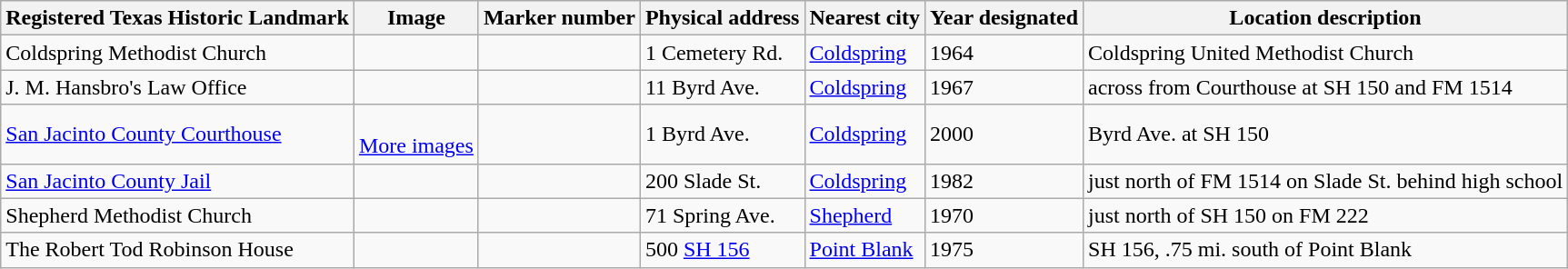<table class="wikitable sortable">
<tr>
<th>Registered Texas Historic Landmark</th>
<th>Image</th>
<th>Marker number</th>
<th>Physical address</th>
<th>Nearest city</th>
<th>Year designated</th>
<th>Location description</th>
</tr>
<tr>
<td>Coldspring Methodist Church</td>
<td></td>
<td></td>
<td>1 Cemetery Rd.<br></td>
<td><a href='#'>Coldspring</a></td>
<td>1964</td>
<td>Coldspring United Methodist Church</td>
</tr>
<tr>
<td>J. M. Hansbro's Law Office</td>
<td></td>
<td></td>
<td>11 Byrd Ave.<br></td>
<td><a href='#'>Coldspring</a></td>
<td>1967</td>
<td>across from Courthouse at SH 150 and FM 1514</td>
</tr>
<tr>
<td><a href='#'>San Jacinto County Courthouse</a></td>
<td><br> <a href='#'>More images</a></td>
<td></td>
<td>1 Byrd Ave.<br></td>
<td><a href='#'>Coldspring</a></td>
<td>2000</td>
<td>Byrd Ave. at SH 150</td>
</tr>
<tr>
<td><a href='#'>San Jacinto County Jail</a></td>
<td></td>
<td></td>
<td>200 Slade St.<br></td>
<td><a href='#'>Coldspring</a></td>
<td>1982</td>
<td>just north of FM 1514 on Slade St. behind high school</td>
</tr>
<tr>
<td>Shepherd Methodist Church</td>
<td></td>
<td></td>
<td>71 Spring Ave.<br></td>
<td><a href='#'>Shepherd</a></td>
<td>1970</td>
<td>just north of SH 150 on FM 222</td>
</tr>
<tr>
<td>The Robert Tod Robinson House</td>
<td></td>
<td></td>
<td>500 <a href='#'>SH 156</a><br></td>
<td><a href='#'>Point Blank</a></td>
<td>1975</td>
<td>SH 156, .75 mi. south of Point Blank</td>
</tr>
</table>
